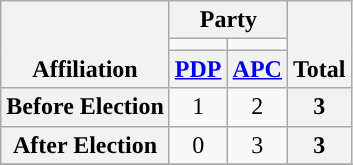<table class=wikitable style="text-align:center">
<tr style="vertical-align:bottom;">
<th rowspan=3>Affiliation</th>
<th colspan=2>Party</th>
<th rowspan=3>Total</th>
</tr>
<tr>
<td style="background-color:"></td>
<td style="background-color:"></td>
</tr>
<tr>
<th><a href='#'>PDP</a></th>
<th><a href='#'>APC</a></th>
</tr>
<tr>
<th>Before Election</th>
<td>1</td>
<td>2</td>
<th>3</th>
</tr>
<tr>
<th>After Election</th>
<td>0</td>
<td>3</td>
<th>3</th>
</tr>
<tr>
</tr>
</table>
